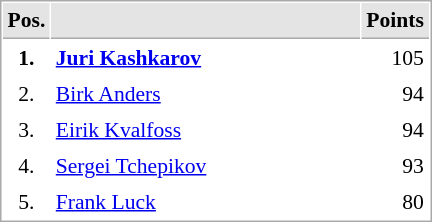<table cellspacing="1" cellpadding="3" style="border:1px solid #AAAAAA;font-size:90%">
<tr bgcolor="#E4E4E4">
<th style="border-bottom:1px solid #AAAAAA" width=10>Pos.</th>
<th style="border-bottom:1px solid #AAAAAA" width=200></th>
<th style="border-bottom:1px solid #AAAAAA" width=20>Points</th>
</tr>
<tr>
<td align="center"><strong>1.</strong></td>
<td> <strong><a href='#'>Juri Kashkarov</a></strong></td>
<td align="right">105</td>
</tr>
<tr>
<td align="center">2.</td>
<td> <a href='#'>Birk Anders</a></td>
<td align="right">94</td>
</tr>
<tr>
<td align="center">3.</td>
<td> <a href='#'>Eirik Kvalfoss</a></td>
<td align="right">94</td>
</tr>
<tr>
<td align="center">4.</td>
<td> <a href='#'>Sergei Tchepikov</a></td>
<td align="right">93</td>
</tr>
<tr>
<td align="center">5.</td>
<td> <a href='#'>Frank Luck</a></td>
<td align="right">80</td>
</tr>
</table>
